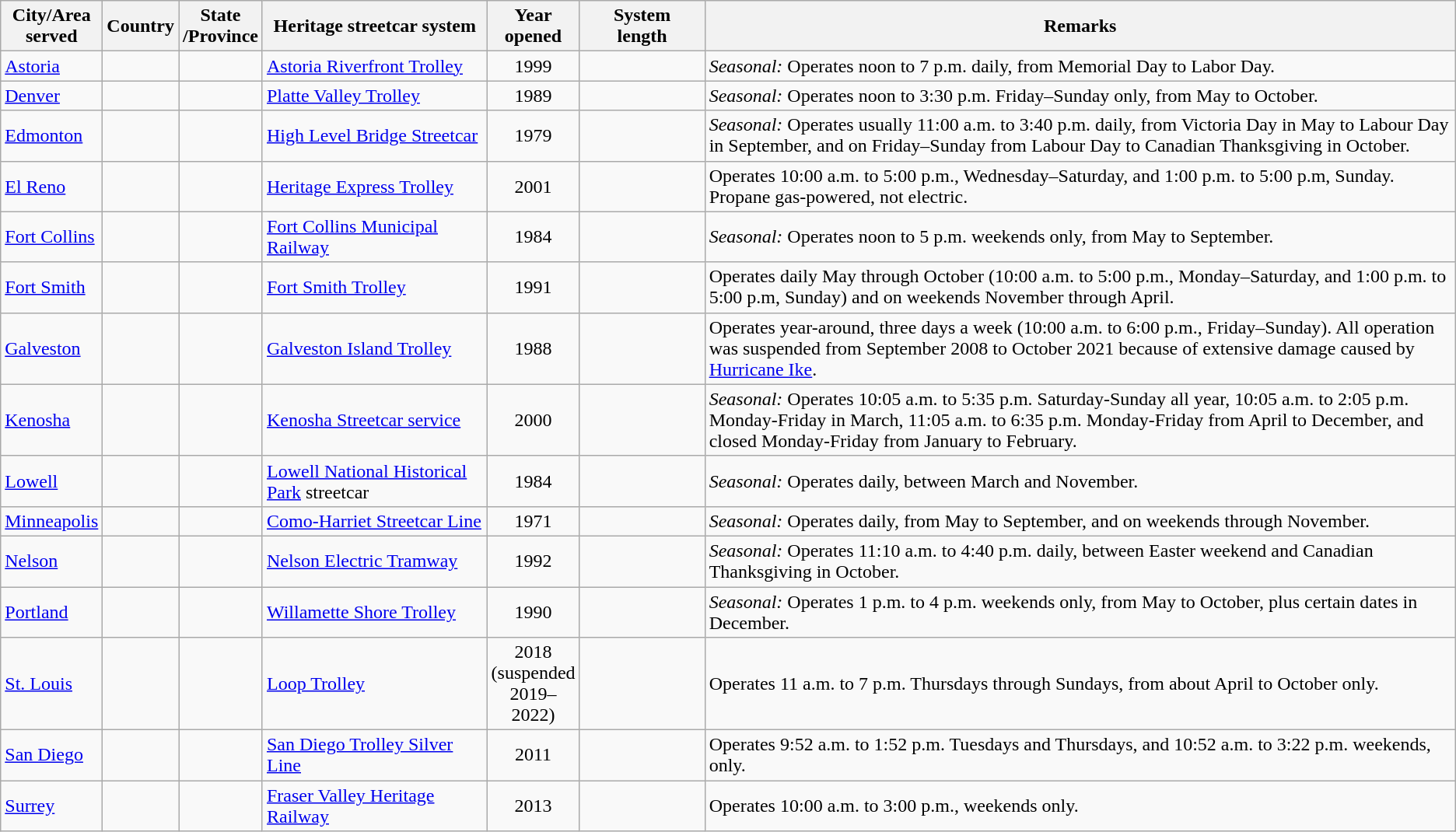<table class="wikitable sortable" style="text-align:center;">
<tr>
<th width="80px">City/Area served</th>
<th width="40px">Country</th>
<th width="40px">State<br>/Province</th>
<th width="185px">Heritage streetcar system</th>
<th width="40px">Year<br>opened</th>
<th width="100px" data-sort-type="number">System<br>length</th>
<th class="unsortable">Remarks</th>
</tr>
<tr>
<td style="text-align:left;"><a href='#'>Astoria</a></td>
<td></td>
<td></td>
<td style="text-align:left;"><a href='#'>Astoria Riverfront Trolley</a></td>
<td>1999</td>
<td></td>
<td style="text-align:left;"><em>Seasonal:</em> Operates noon to 7 p.m. daily, from Memorial Day to Labor Day.</td>
</tr>
<tr>
<td style="text-align:left;"><a href='#'>Denver</a></td>
<td></td>
<td></td>
<td style="text-align:left;"><a href='#'>Platte Valley Trolley</a></td>
<td>1989</td>
<td></td>
<td style="text-align:left;"><em>Seasonal:</em> Operates noon to 3:30 p.m. Friday–Sunday only, from May to October.</td>
</tr>
<tr>
<td style="text-align:left;"><a href='#'>Edmonton</a></td>
<td></td>
<td></td>
<td style="text-align:left;"><a href='#'>High Level Bridge Streetcar</a></td>
<td>1979</td>
<td></td>
<td style="text-align:left;"><em>Seasonal:</em> Operates usually 11:00 a.m. to 3:40 p.m. daily, from Victoria Day in May to Labour Day in September, and on Friday–Sunday from Labour Day to Canadian Thanksgiving in October.</td>
</tr>
<tr>
<td style="text-align:left;"><a href='#'>El Reno</a></td>
<td></td>
<td></td>
<td style="text-align:left;"><a href='#'>Heritage Express Trolley</a></td>
<td>2001</td>
<td></td>
<td style="text-align:left;">Operates 10:00 a.m. to 5:00 p.m., Wednesday–Saturday, and 1:00 p.m. to 5:00 p.m, Sunday. Propane gas-powered, not electric.</td>
</tr>
<tr>
<td style="text-align:left;"><a href='#'>Fort Collins</a></td>
<td></td>
<td></td>
<td style="text-align:left;"><a href='#'>Fort Collins Municipal Railway</a></td>
<td>1984</td>
<td></td>
<td style="text-align:left;"><em>Seasonal:</em> Operates noon to 5 p.m. weekends only, from May to September.</td>
</tr>
<tr>
<td style="text-align:left;"><a href='#'>Fort Smith</a></td>
<td></td>
<td></td>
<td style="text-align:left;"><a href='#'>Fort Smith Trolley</a></td>
<td>1991</td>
<td></td>
<td style="text-align:left;">Operates daily May through October (10:00 a.m. to 5:00 p.m., Monday–Saturday, and 1:00 p.m. to 5:00 p.m, Sunday) and on weekends November through April.</td>
</tr>
<tr>
<td style="text-align:left;"><a href='#'>Galveston</a></td>
<td></td>
<td></td>
<td style="text-align:left;"><a href='#'>Galveston Island Trolley</a></td>
<td>1988</td>
<td></td>
<td style="text-align:left;">Operates year-around, three days a week (10:00 a.m. to 6:00 p.m., Friday–Sunday). All operation was suspended from September 2008 to October 2021 because of extensive damage caused by <a href='#'>Hurricane Ike</a>.</td>
</tr>
<tr>
<td style="text-align:left;"><a href='#'>Kenosha</a></td>
<td></td>
<td></td>
<td style="text-align:left;"><a href='#'>Kenosha Streetcar service</a></td>
<td>2000</td>
<td></td>
<td style="text-align:left;"><em>Seasonal:</em> Operates 10:05 a.m. to 5:35 p.m. Saturday-Sunday all year, 10:05 a.m. to 2:05 p.m. Monday-Friday in March, 11:05 a.m. to 6:35 p.m. Monday-Friday from April to December, and closed Monday-Friday from January to February.</td>
</tr>
<tr>
<td style="text-align:left;"><a href='#'>Lowell</a></td>
<td></td>
<td></td>
<td style="text-align:left;"><a href='#'>Lowell National Historical Park</a> streetcar</td>
<td>1984</td>
<td></td>
<td style="text-align:left;"><em>Seasonal:</em> Operates daily, between March and November.</td>
</tr>
<tr>
<td style="text-align:left;"><a href='#'>Minneapolis</a></td>
<td></td>
<td></td>
<td style="text-align:left;"><a href='#'>Como-Harriet Streetcar Line</a></td>
<td>1971</td>
<td></td>
<td style="text-align:left;"><em>Seasonal:</em> Operates daily, from May to September, and on weekends through November.</td>
</tr>
<tr>
<td style="text-align:left;"><a href='#'>Nelson</a></td>
<td></td>
<td></td>
<td style="text-align:left;"><a href='#'>Nelson Electric Tramway</a></td>
<td>1992</td>
<td></td>
<td style="text-align:left;"><em>Seasonal:</em> Operates 11:10 a.m. to 4:40 p.m. daily, between Easter weekend and Canadian Thanksgiving in October.</td>
</tr>
<tr>
<td style="text-align:left;"><a href='#'>Portland</a></td>
<td></td>
<td></td>
<td style="text-align:left;"><a href='#'>Willamette Shore Trolley</a></td>
<td>1990</td>
<td></td>
<td style="text-align:left;"><em>Seasonal:</em> Operates 1 p.m. to 4 p.m. weekends only, from May to October, plus certain dates in December.</td>
</tr>
<tr>
<td style="text-align:left;"><a href='#'>St. Louis</a></td>
<td></td>
<td></td>
<td style="text-align:left;"><a href='#'>Loop Trolley</a></td>
<td>2018 (suspended 2019–2022)</td>
<td></td>
<td style="text-align:left;">Operates 11 a.m. to 7 p.m. Thursdays through Sundays, from about April to October only.</td>
</tr>
<tr>
<td style="text-align:left;"><a href='#'>San Diego</a></td>
<td></td>
<td></td>
<td style="text-align:left;"><a href='#'>San Diego Trolley Silver Line</a></td>
<td>2011</td>
<td></td>
<td style="text-align:left;">Operates 9:52 a.m. to 1:52 p.m. Tuesdays and Thursdays, and 10:52 a.m. to 3:22 p.m. weekends, only.</td>
</tr>
<tr>
<td style="text-align:left;"><a href='#'>Surrey</a></td>
<td></td>
<td></td>
<td style="text-align:left;"><a href='#'>Fraser Valley Heritage Railway</a></td>
<td>2013</td>
<td></td>
<td style="text-align:left;">Operates 10:00 a.m. to 3:00 p.m., weekends only.</td>
</tr>
</table>
